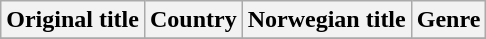<table class="wikitable">
<tr>
<th>Original title</th>
<th>Country</th>
<th>Norwegian title</th>
<th>Genre</th>
</tr>
<tr>
</tr>
</table>
